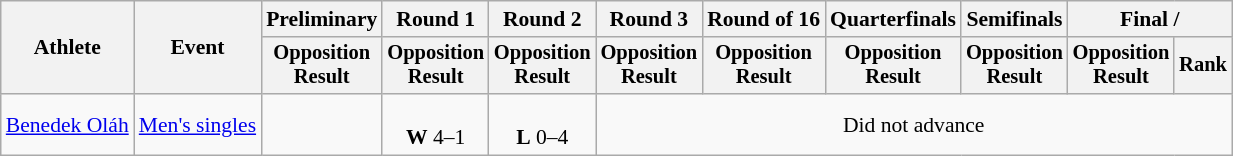<table class="wikitable" style="font-size:90%;">
<tr>
<th rowspan=2>Athlete</th>
<th rowspan=2>Event</th>
<th>Preliminary</th>
<th>Round 1</th>
<th>Round 2</th>
<th>Round 3</th>
<th>Round of 16</th>
<th>Quarterfinals</th>
<th>Semifinals</th>
<th colspan=2>Final / </th>
</tr>
<tr style="font-size:95%">
<th>Opposition<br>Result</th>
<th>Opposition<br>Result</th>
<th>Opposition<br>Result</th>
<th>Opposition<br>Result</th>
<th>Opposition<br>Result</th>
<th>Opposition<br>Result</th>
<th>Opposition<br>Result</th>
<th>Opposition<br>Result</th>
<th>Rank</th>
</tr>
<tr align=center>
<td align=left><a href='#'>Benedek Oláh</a></td>
<td align=left><a href='#'>Men's singles</a></td>
<td></td>
<td><br><strong>W</strong> 4–1</td>
<td><br><strong>L</strong> 0–4</td>
<td colspan=6>Did not advance</td>
</tr>
</table>
